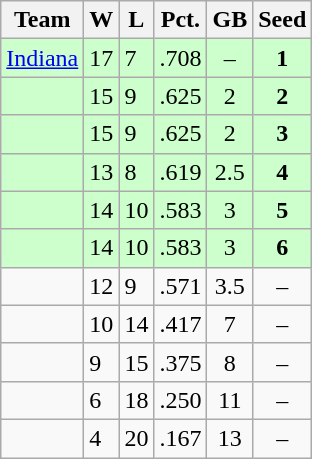<table class=wikitable>
<tr>
<th>Team</th>
<th>W</th>
<th>L</th>
<th>Pct.</th>
<th>GB</th>
<th>Seed</th>
</tr>
<tr bgcolor="#ccffcc">
<td><a href='#'>Indiana</a></td>
<td>17</td>
<td>7</td>
<td>.708</td>
<td style="text-align:center;">–</td>
<td style="text-align:center;"><strong>1</strong></td>
</tr>
<tr bgcolor="#ccffcc">
<td></td>
<td>15</td>
<td>9</td>
<td>.625</td>
<td style="text-align:center;">2</td>
<td style="text-align:center;"><strong>2</strong></td>
</tr>
<tr bgcolor="#ccffcc">
<td></td>
<td>15</td>
<td>9</td>
<td>.625</td>
<td style="text-align:center;">2</td>
<td style="text-align:center;"><strong>3</strong></td>
</tr>
<tr bgcolor="#ccffcc">
<td></td>
<td>13</td>
<td>8</td>
<td>.619</td>
<td style="text-align:center;">2.5</td>
<td style="text-align:center;"><strong>4</strong></td>
</tr>
<tr bgcolor="#ccffcc">
<td></td>
<td>14</td>
<td>10</td>
<td>.583</td>
<td style="text-align:center;">3</td>
<td style="text-align:center;"><strong>5</strong></td>
</tr>
<tr bgcolor="#ccffcc">
<td></td>
<td>14</td>
<td>10</td>
<td>.583</td>
<td style="text-align:center;">3</td>
<td style="text-align:center;"><strong>6</strong></td>
</tr>
<tr>
<td></td>
<td>12</td>
<td>9</td>
<td>.571</td>
<td style="text-align:center;">3.5</td>
<td style="text-align:center;">–</td>
</tr>
<tr>
<td></td>
<td>10</td>
<td>14</td>
<td>.417</td>
<td style="text-align:center;">7</td>
<td style="text-align:center;">–</td>
</tr>
<tr>
<td></td>
<td>9</td>
<td>15</td>
<td>.375</td>
<td style="text-align:center;">8</td>
<td style="text-align:center;">–</td>
</tr>
<tr>
<td></td>
<td>6</td>
<td>18</td>
<td>.250</td>
<td style="text-align:center;">11</td>
<td style="text-align:center;">–</td>
</tr>
<tr>
<td></td>
<td>4</td>
<td>20</td>
<td>.167</td>
<td style="text-align:center;">13</td>
<td style="text-align:center;">–</td>
</tr>
</table>
